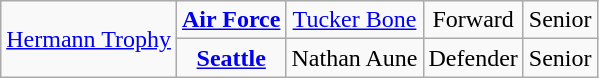<table class="wikitable">
<tr align="center">
<td rowspan="2"><a href='#'>Hermann Trophy</a></td>
<td style=><strong><a href='#'><span>Air Force</span></a></strong></td>
<td><a href='#'>Tucker Bone</a></td>
<td>Forward</td>
<td>Senior</td>
</tr>
<tr align="center">
<td style=><strong><a href='#'><span>Seattle</span></a></strong></td>
<td>Nathan Aune</td>
<td>Defender</td>
<td>Senior</td>
</tr>
</table>
